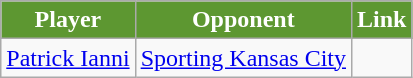<table class=wikitable>
<tr>
<th style="background:#5d9731; color:white; text-align:center;">Player</th>
<th style="background:#5d9731; color:white; text-align:center;">Opponent</th>
<th style="background:#5d9731; color:white; text-align:center;">Link</th>
</tr>
<tr>
<td> <a href='#'>Patrick Ianni</a></td>
<td><a href='#'>Sporting Kansas City</a></td>
<td> </td>
</tr>
</table>
